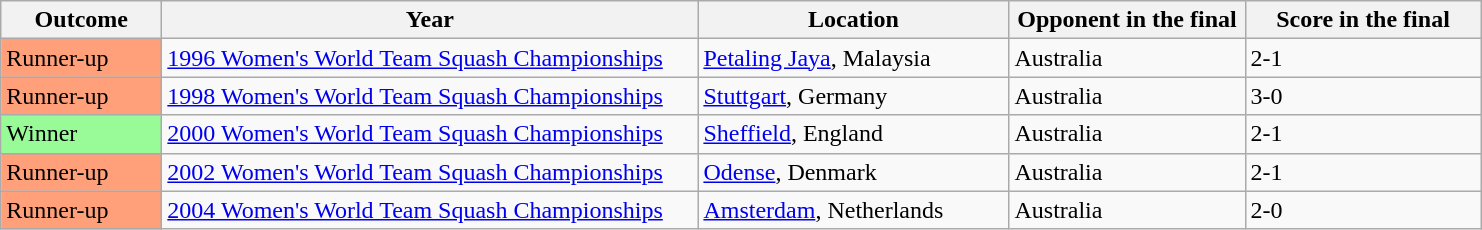<table class="sortable wikitable">
<tr>
<th width="100">Outcome</th>
<th width="350">Year</th>
<th width="200">Location</th>
<th width="150">Opponent in the final</th>
<th width="150">Score in the final</th>
</tr>
<tr>
<td bgcolor="FFA07A">Runner-up</td>
<td><a href='#'>1996 Women's World Team Squash Championships</a></td>
<td><a href='#'>Petaling Jaya</a>, Malaysia</td>
<td> Australia</td>
<td>2-1</td>
</tr>
<tr>
<td bgcolor="FFA07A">Runner-up</td>
<td><a href='#'>1998 Women's World Team Squash Championships</a></td>
<td><a href='#'>Stuttgart</a>, Germany</td>
<td> Australia</td>
<td>3-0</td>
</tr>
<tr>
<td bgcolor="98FB98">Winner</td>
<td><a href='#'>2000 Women's World Team Squash Championships</a></td>
<td><a href='#'>Sheffield</a>, England</td>
<td> Australia</td>
<td>2-1</td>
</tr>
<tr>
<td bgcolor="FFA07A">Runner-up</td>
<td><a href='#'>2002 Women's World Team Squash Championships</a></td>
<td><a href='#'>Odense</a>, Denmark</td>
<td> Australia</td>
<td>2-1</td>
</tr>
<tr>
<td bgcolor="FFA07A">Runner-up</td>
<td><a href='#'>2004 Women's World Team Squash Championships</a></td>
<td><a href='#'>Amsterdam</a>, Netherlands</td>
<td> Australia</td>
<td>2-0</td>
</tr>
</table>
